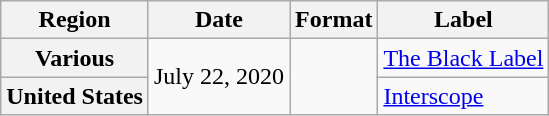<table class="wikitable plainrowheaders">
<tr>
<th>Region</th>
<th>Date</th>
<th>Format</th>
<th>Label</th>
</tr>
<tr>
<th scope="row">Various</th>
<td rowspan=2>July 22, 2020</td>
<td rowspan=2></td>
<td rowspan="1"><a href='#'>The Black Label</a></td>
</tr>
<tr>
<th scope="row">United States</th>
<td rowspan="1"><a href='#'>Interscope</a></td>
</tr>
</table>
